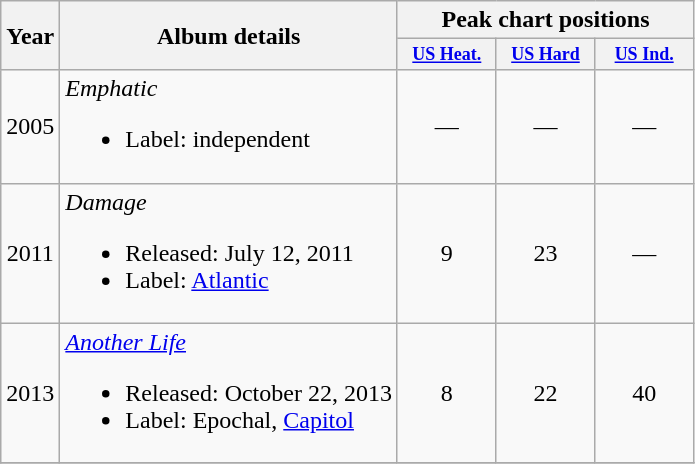<table class="wikitable">
<tr>
<th rowspan="2">Year</th>
<th rowspan="2">Album details</th>
<th colspan="3">Peak chart positions</th>
</tr>
<tr>
<th style="width:5em;font-size:75%"><a href='#'>US Heat.</a><br></th>
<th style="width:5em;font-size:75%"><a href='#'>US Hard</a><br></th>
<th style="width:5em;font-size:75%"><a href='#'>US Ind.</a><br></th>
</tr>
<tr>
<td align="center">2005</td>
<td align="left"><em>Emphatic</em><br><ul><li>Label: independent</li></ul></td>
<td align="center">—</td>
<td align="center">—</td>
<td align="center">—</td>
</tr>
<tr>
<td align="center">2011</td>
<td align="left"><em>Damage</em><br><ul><li>Released: July 12, 2011</li><li>Label: <a href='#'>Atlantic</a></li></ul></td>
<td align="center">9</td>
<td align="center">23</td>
<td align="center">—</td>
</tr>
<tr>
<td align="center">2013</td>
<td align="left"><em><a href='#'>Another Life</a></em><br><ul><li>Released: October 22, 2013</li><li>Label: Epochal, <a href='#'>Capitol</a></li></ul></td>
<td align="center">8</td>
<td align="center">22</td>
<td align="center">40</td>
</tr>
<tr>
</tr>
</table>
